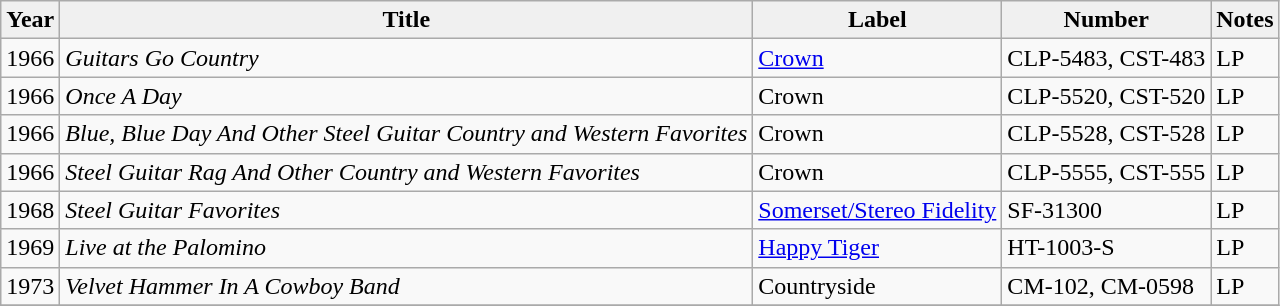<table class="wikitable">
<tr style="text-align:center; background:#f0f0f0;">
<td><strong>Year</strong></td>
<td><strong>Title</strong></td>
<td><strong>Label</strong></td>
<td><strong>Number</strong></td>
<td><strong>Notes</strong></td>
</tr>
<tr>
<td>1966</td>
<td><em>Guitars Go Country</em></td>
<td><a href='#'>Crown</a></td>
<td>CLP-5483, CST-483</td>
<td>LP</td>
</tr>
<tr>
<td>1966</td>
<td><em>Once A Day</em></td>
<td>Crown</td>
<td>CLP-5520, CST-520</td>
<td>LP</td>
</tr>
<tr>
<td>1966</td>
<td><em>Blue, Blue Day And Other Steel Guitar Country and Western Favorites</em></td>
<td>Crown</td>
<td>CLP-5528, CST-528</td>
<td>LP</td>
</tr>
<tr>
<td>1966</td>
<td><em>Steel Guitar Rag And Other Country and Western Favorites</em></td>
<td>Crown</td>
<td>CLP-5555, CST-555</td>
<td>LP</td>
</tr>
<tr>
<td>1968</td>
<td><em>Steel Guitar Favorites</em></td>
<td><a href='#'>Somerset/Stereo Fidelity</a></td>
<td>SF-31300</td>
<td>LP</td>
</tr>
<tr>
<td>1969</td>
<td><em>Live at the Palomino</em></td>
<td><a href='#'>Happy Tiger</a></td>
<td>HT-1003-S</td>
<td>LP</td>
</tr>
<tr>
<td>1973</td>
<td><em>Velvet Hammer In A Cowboy Band</em></td>
<td>Countryside</td>
<td>CM-102, CM-0598</td>
<td>LP</td>
</tr>
<tr>
</tr>
</table>
